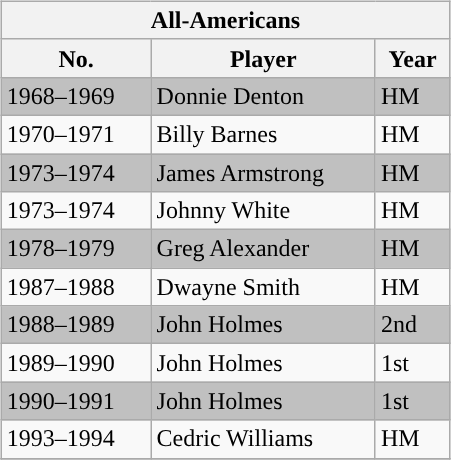<table border="0" width="75%">
<tr>
<td valign="top"><br><table class="wikitable" style="float: left" width="300px">
<tr>
<th colspan="3" style="text-align: center; "><strong>All-Americans</strong></th>
</tr>
<tr>
<th>No.</th>
<th>Player</th>
<th>Year</th>
</tr>
<tr bgcolor=silver>
<td>1968–1969</td>
<td>Donnie Denton</td>
<td>HM</td>
</tr>
<tr>
<td>1970–1971</td>
<td>Billy Barnes</td>
<td>HM</td>
</tr>
<tr bgcolor=silver>
<td>1973–1974</td>
<td>James Armstrong</td>
<td>HM</td>
</tr>
<tr>
<td>1973–1974</td>
<td>Johnny White</td>
<td>HM</td>
</tr>
<tr bgcolor=silver>
<td>1978–1979</td>
<td>Greg Alexander</td>
<td>HM</td>
</tr>
<tr>
<td>1987–1988</td>
<td>Dwayne Smith</td>
<td>HM</td>
</tr>
<tr bgcolor=silver>
<td>1988–1989</td>
<td>John Holmes</td>
<td>2nd</td>
</tr>
<tr>
<td>1989–1990</td>
<td>John Holmes</td>
<td>1st</td>
</tr>
<tr bgcolor=silver>
<td>1990–1991</td>
<td>John Holmes</td>
<td>1st</td>
</tr>
<tr>
<td>1993–1994</td>
<td>Cedric Williams</td>
<td>HM</td>
</tr>
<tr bgcolor=silver>
</tr>
</table>
</td>
</tr>
</table>
